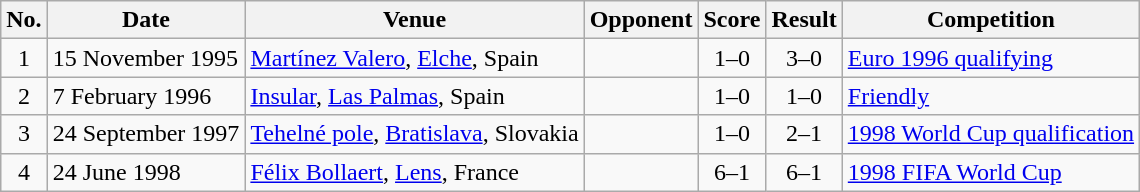<table class="wikitable sortable">
<tr>
<th scope="col">No.</th>
<th scope="col">Date</th>
<th scope="col">Venue</th>
<th scope="col">Opponent</th>
<th scope="col">Score</th>
<th scope="col">Result</th>
<th scope="col">Competition</th>
</tr>
<tr>
<td align="center">1</td>
<td>15 November 1995</td>
<td><a href='#'>Martínez Valero</a>, <a href='#'>Elche</a>, Spain</td>
<td></td>
<td align="center">1–0</td>
<td align="center">3–0</td>
<td><a href='#'>Euro 1996 qualifying</a></td>
</tr>
<tr>
<td align="center">2</td>
<td>7 February 1996</td>
<td><a href='#'>Insular</a>, <a href='#'>Las Palmas</a>, Spain</td>
<td></td>
<td align="center">1–0</td>
<td align="center">1–0</td>
<td><a href='#'>Friendly</a></td>
</tr>
<tr>
<td align="center">3</td>
<td>24 September 1997</td>
<td><a href='#'>Tehelné pole</a>, <a href='#'>Bratislava</a>, Slovakia</td>
<td></td>
<td align="center">1–0</td>
<td align="center">2–1</td>
<td><a href='#'>1998 World Cup qualification</a></td>
</tr>
<tr>
<td align="center">4</td>
<td>24 June 1998</td>
<td><a href='#'>Félix Bollaert</a>, <a href='#'>Lens</a>, France</td>
<td></td>
<td align="center">6–1</td>
<td align="center">6–1</td>
<td><a href='#'>1998 FIFA World Cup</a></td>
</tr>
</table>
